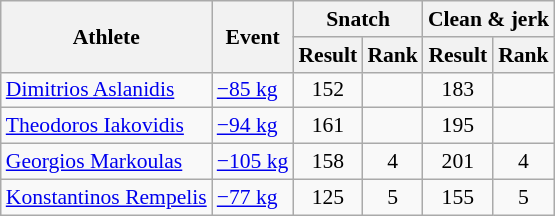<table class="wikitable" style="font-size:90%">
<tr>
<th rowspan="2">Athlete</th>
<th rowspan="2">Event</th>
<th colspan="2">Snatch</th>
<th colspan="2">Clean & jerk</th>
</tr>
<tr>
<th>Result</th>
<th>Rank</th>
<th>Result</th>
<th>Rank</th>
</tr>
<tr align=center>
<td align=left><a href='#'>Dimitrios Aslanidis</a></td>
<td align=left><a href='#'>−85 kg</a></td>
<td>152</td>
<td></td>
<td>183</td>
<td></td>
</tr>
<tr align=center>
<td align=left><a href='#'>Theodoros Iakovidis</a></td>
<td align=left><a href='#'>−94 kg</a></td>
<td>161</td>
<td></td>
<td>195</td>
<td></td>
</tr>
<tr align=center>
<td align=left><a href='#'>Georgios Markoulas</a></td>
<td align=left><a href='#'>−105 kg</a></td>
<td>158</td>
<td>4</td>
<td>201</td>
<td>4</td>
</tr>
<tr align=center>
<td align=left><a href='#'>Konstantinos Rempelis</a></td>
<td align=left><a href='#'>−77 kg</a></td>
<td>125</td>
<td>5</td>
<td>155</td>
<td>5</td>
</tr>
</table>
